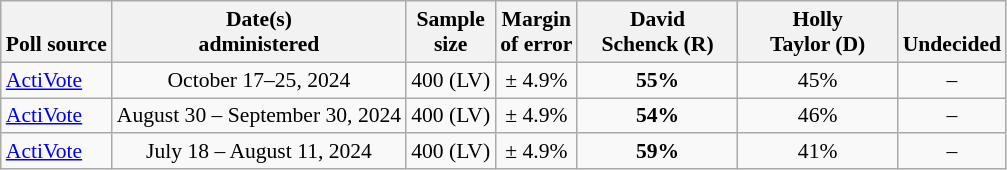<table class="wikitable" style="font-size:90%;text-align:center;">
<tr valign=bottom>
<th>Poll source</th>
<th>Date(s)<br>administered</th>
<th>Sample<br>size</th>
<th>Margin<br>of error</th>
<th style="width:100px;">David<br>Schenck (R)</th>
<th style="width:100px;">Holly<br>Taylor (D)</th>
<th>Undecided</th>
</tr>
<tr>
<td style="text-align:left;"><a href='#'>ActiVote</a></td>
<td data-sort-value="2024-07-11">October 17–25, 2024</td>
<td>400 (LV)</td>
<td>± 4.9%</td>
<td><strong>55%</strong></td>
<td>45%</td>
<td>–</td>
</tr>
<tr>
<td style="text-align:left;"><a href='#'>ActiVote</a></td>
<td data-sort-value="2024-07-11">August 30 – September 30, 2024</td>
<td>400 (LV)</td>
<td>± 4.9%</td>
<td><strong>54%</strong></td>
<td>46%</td>
<td>–</td>
</tr>
<tr>
<td style="text-align:left;"><a href='#'>ActiVote</a></td>
<td data-sort-value="2024-07-11">July 18 – August 11, 2024</td>
<td>400 (LV)</td>
<td>± 4.9%</td>
<td><strong>59%</strong></td>
<td>41%</td>
<td>–</td>
</tr>
</table>
